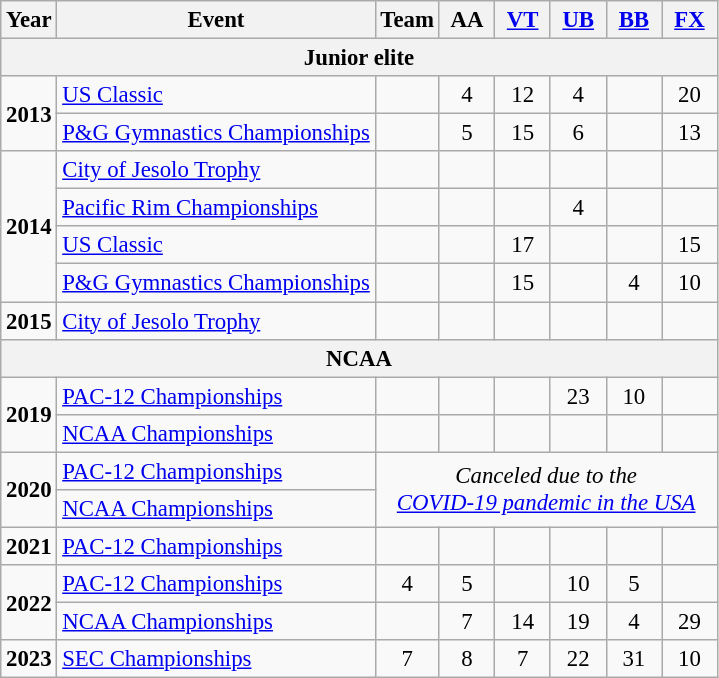<table class="wikitable" style="text-align:center; font-size:95%;">
<tr>
<th align=center>Year</th>
<th align=center>Event</th>
<th style="width:30px;">Team</th>
<th style="width:30px;">AA</th>
<th style="width:30px;"><a href='#'>VT</a></th>
<th style="width:30px;"><a href='#'>UB</a></th>
<th style="width:30px;"><a href='#'>BB</a></th>
<th style="width:30px;"><a href='#'>FX</a></th>
</tr>
<tr>
<th colspan="8">Junior elite</th>
</tr>
<tr>
<td rowspan="2"><strong>2013</strong></td>
<td align=left><a href='#'>US Classic</a></td>
<td></td>
<td>4</td>
<td>12</td>
<td>4</td>
<td></td>
<td>20</td>
</tr>
<tr>
<td align=left><a href='#'>P&G Gymnastics Championships</a></td>
<td></td>
<td>5</td>
<td>15</td>
<td>6</td>
<td></td>
<td>13</td>
</tr>
<tr>
<td rowspan="4"><strong>2014</strong></td>
<td align=left><a href='#'>City of Jesolo Trophy</a></td>
<td></td>
<td></td>
<td></td>
<td></td>
<td></td>
<td></td>
</tr>
<tr>
<td align=left><a href='#'>Pacific Rim Championships</a></td>
<td></td>
<td></td>
<td></td>
<td>4</td>
<td></td>
<td></td>
</tr>
<tr>
<td align=left><a href='#'>US Classic</a></td>
<td></td>
<td></td>
<td>17</td>
<td></td>
<td></td>
<td>15</td>
</tr>
<tr>
<td align=left><a href='#'>P&G Gymnastics Championships</a></td>
<td></td>
<td></td>
<td>15</td>
<td></td>
<td>4</td>
<td>10</td>
</tr>
<tr>
<td><strong>2015</strong></td>
<td align=left><a href='#'>City of Jesolo Trophy</a></td>
<td></td>
<td></td>
<td></td>
<td></td>
<td></td>
<td></td>
</tr>
<tr>
<th colspan="8">NCAA</th>
</tr>
<tr>
<td rowspan="2"><strong>2019</strong></td>
<td align=left><a href='#'>PAC-12 Championships</a></td>
<td></td>
<td></td>
<td></td>
<td>23</td>
<td>10</td>
<td></td>
</tr>
<tr>
<td align=left><a href='#'>NCAA Championships</a></td>
<td></td>
<td></td>
<td></td>
<td></td>
<td></td>
<td></td>
</tr>
<tr>
<td rowspan="2"><strong>2020</strong></td>
<td align=left><a href='#'>PAC-12 Championships</a></td>
<td rowspan="2" colspan="6"><em>Canceled due to the<br><a href='#'>COVID-19 pandemic in the USA</a></em> </td>
</tr>
<tr>
<td align=left><a href='#'>NCAA Championships</a></td>
</tr>
<tr>
<td><strong>2021</strong></td>
<td align=left><a href='#'>PAC-12 Championships</a></td>
<td></td>
<td></td>
<td></td>
<td></td>
<td></td>
<td></td>
</tr>
<tr>
<td rowspan="2"><strong>2022</strong></td>
<td align=left><a href='#'>PAC-12 Championships</a></td>
<td>4</td>
<td>5</td>
<td></td>
<td>10</td>
<td>5</td>
<td></td>
</tr>
<tr>
<td align=left><a href='#'>NCAA Championships</a></td>
<td></td>
<td>7</td>
<td>14</td>
<td>19</td>
<td>4</td>
<td>29</td>
</tr>
<tr>
<td><strong>2023</strong></td>
<td align=left><a href='#'>SEC Championships</a></td>
<td>7</td>
<td>8</td>
<td>7</td>
<td>22</td>
<td>31</td>
<td>10</td>
</tr>
</table>
